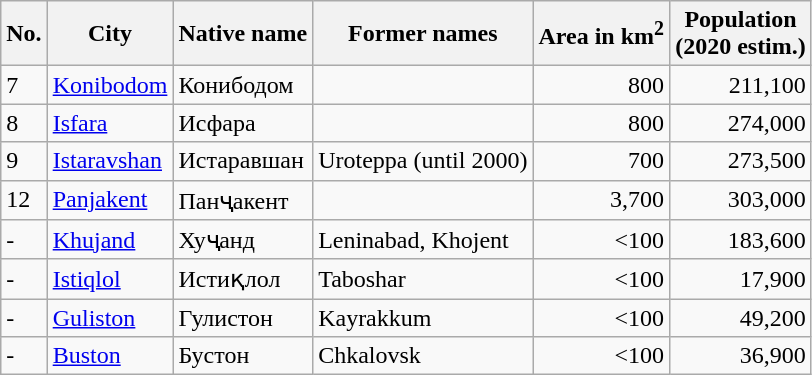<table class="wikitable sortable">
<tr>
<th>No.</th>
<th>City</th>
<th>Native name</th>
<th>Former names</th>
<th>Area in km<sup>2</sup></th>
<th>Population<br>(2020 estim.)</th>
</tr>
<tr>
<td>7</td>
<td><a href='#'>Konibodom</a></td>
<td>Конибодом</td>
<td></td>
<td align="right">800</td>
<td align="right">211,100</td>
</tr>
<tr>
<td>8</td>
<td><a href='#'>Isfara</a></td>
<td>Исфара</td>
<td></td>
<td align="right">800</td>
<td align="right">274,000</td>
</tr>
<tr>
<td>9</td>
<td><a href='#'>Istaravshan</a></td>
<td>Истаравшан</td>
<td>Uroteppa (until 2000)</td>
<td align="right">700</td>
<td align="right">273,500</td>
</tr>
<tr>
<td>12</td>
<td><a href='#'>Panjakent</a></td>
<td>Панҷакент</td>
<td></td>
<td align="right">3,700</td>
<td align="right">303,000</td>
</tr>
<tr>
<td>-</td>
<td><a href='#'>Khujand</a></td>
<td>Хуҷанд</td>
<td>Leninabad, Khojent</td>
<td align="right"><100</td>
<td align="right">183,600</td>
</tr>
<tr>
<td>-</td>
<td><a href='#'>Istiqlol</a></td>
<td>Истиқлол</td>
<td>Taboshar</td>
<td align="right"><100</td>
<td align="right">17,900</td>
</tr>
<tr>
<td>-</td>
<td><a href='#'>Guliston</a></td>
<td>Гулистон</td>
<td>Kayrakkum</td>
<td align="right"><100</td>
<td align="right">49,200</td>
</tr>
<tr>
<td>-</td>
<td><a href='#'>Buston</a></td>
<td>Бустон</td>
<td>Chkalovsk</td>
<td align="right"><100</td>
<td align="right">36,900</td>
</tr>
</table>
